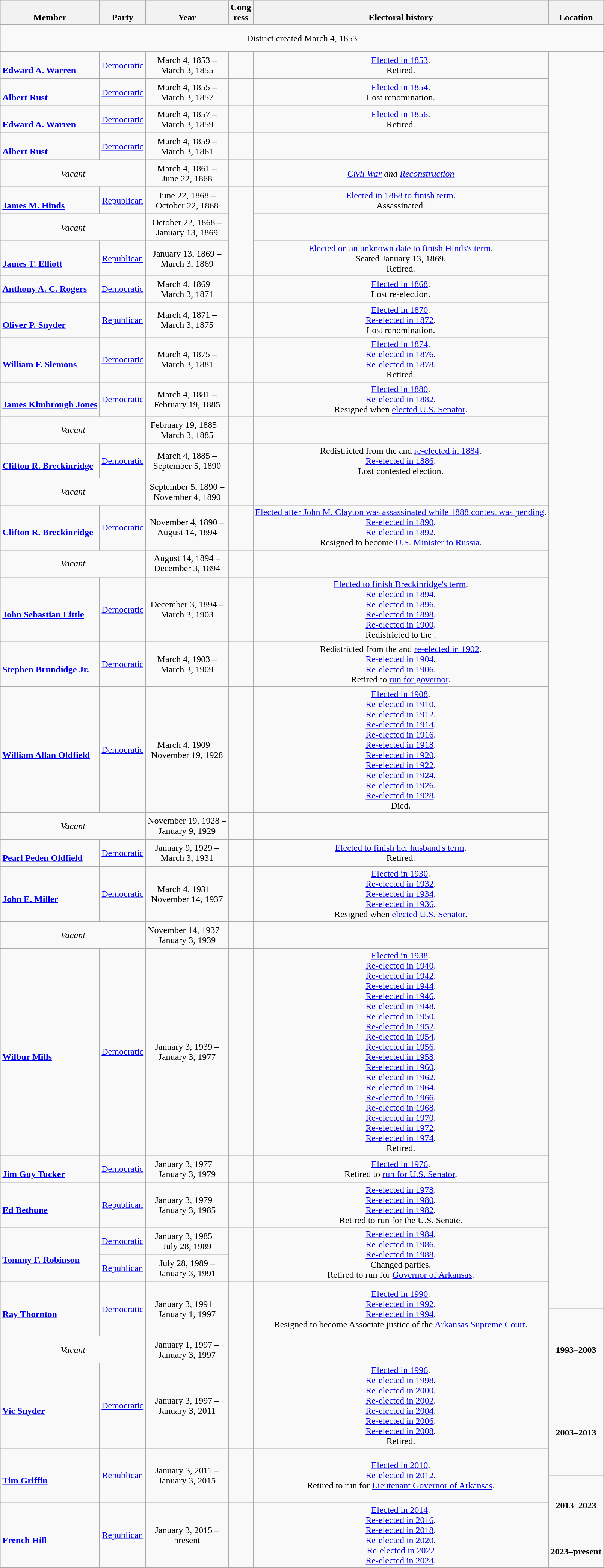<table class=wikitable style="text-align:center">
<tr valign=bottom>
<th>Member</th>
<th>Party</th>
<th>Year</th>
<th>Cong<br>ress</th>
<th>Electoral history</th>
<th>Location</th>
</tr>
<tr style="height:3em">
<td colspan=6>District created March 4, 1853</td>
</tr>
<tr style="height:3em">
<td align=left><br><strong><a href='#'>Edward A. Warren</a></strong><br></td>
<td><a href='#'>Democratic</a></td>
<td nowrap>March 4, 1853 –<br>March 3, 1855</td>
<td></td>
<td><a href='#'>Elected in 1853</a>.<br>Retired.</td>
<td rowspan=30></td>
</tr>
<tr style="height:3em">
<td align=left><br><strong><a href='#'>Albert Rust</a></strong><br></td>
<td><a href='#'>Democratic</a></td>
<td nowrap>March 4, 1855 –<br>March 3, 1857</td>
<td></td>
<td><a href='#'>Elected in 1854</a>.<br>Lost renomination.</td>
</tr>
<tr style="height:3em">
<td align=left><br><strong><a href='#'>Edward A. Warren</a></strong><br></td>
<td><a href='#'>Democratic</a></td>
<td nowrap>March 4, 1857 –<br>March 3, 1859</td>
<td></td>
<td><a href='#'>Elected in 1856</a>.<br>Retired.</td>
</tr>
<tr style="height:3em">
<td align=left><br><strong><a href='#'>Albert Rust</a></strong><br></td>
<td><a href='#'>Democratic</a></td>
<td nowrap>March 4, 1859 –<br>March 3, 1861</td>
<td></td>
<td></td>
</tr>
<tr style="height:3em">
<td colspan=2><em>Vacant</em></td>
<td nowrap>March 4, 1861 –<br>June 22, 1868</td>
<td></td>
<td><em><a href='#'>Civil War</a> and <a href='#'>Reconstruction</a></em></td>
</tr>
<tr style="height:3em">
<td align=left><br><strong><a href='#'>James M. Hinds</a></strong><br></td>
<td><a href='#'>Republican</a></td>
<td nowrap>June 22, 1868 –<br>October 22, 1868</td>
<td rowspan=3></td>
<td><a href='#'>Elected in 1868 to finish term</a>.<br>Assassinated.</td>
</tr>
<tr style="height:3em">
<td colspan=2><em>Vacant</em></td>
<td nowrap>October 22, 1868 –<br>January 13, 1869</td>
<td></td>
</tr>
<tr style="height:3em">
<td align=left><br><strong><a href='#'>James T. Elliott</a></strong><br></td>
<td><a href='#'>Republican</a></td>
<td nowrap>January 13, 1869 –<br>March 3, 1869</td>
<td><a href='#'>Elected on an unknown date to finish Hinds's term</a>.<br>Seated January 13, 1869.<br>Retired.</td>
</tr>
<tr style="height:3em">
<td align=left><strong><a href='#'>Anthony A. C. Rogers</a></strong><br></td>
<td><a href='#'>Democratic</a></td>
<td nowrap>March 4, 1869 –<br>March 3, 1871</td>
<td></td>
<td><a href='#'>Elected in 1868</a>.<br>Lost re-election.</td>
</tr>
<tr style="height:3em">
<td align=left><br><strong><a href='#'>Oliver P. Snyder</a></strong><br></td>
<td><a href='#'>Republican</a></td>
<td nowrap>March 4, 1871 –<br>March 3, 1875</td>
<td></td>
<td><a href='#'>Elected in 1870</a>.<br><a href='#'>Re-elected in 1872</a>.<br>Lost renomination.</td>
</tr>
<tr style="height:3em">
<td align=left><br><strong><a href='#'>William F. Slemons</a></strong><br></td>
<td><a href='#'>Democratic</a></td>
<td nowrap>March 4, 1875 –<br>March 3, 1881</td>
<td></td>
<td><a href='#'>Elected in 1874</a>.<br><a href='#'>Re-elected in 1876</a>.<br><a href='#'>Re-elected in 1878</a>.<br>Retired.</td>
</tr>
<tr style="height:3em">
<td align=left><br><strong><a href='#'>James Kimbrough Jones</a></strong><br></td>
<td><a href='#'>Democratic</a></td>
<td nowrap>March 4, 1881 –<br>February 19, 1885</td>
<td></td>
<td><a href='#'>Elected in 1880</a>.<br><a href='#'>Re-elected in 1882</a>.<br>Resigned when <a href='#'>elected U.S. Senator</a>.</td>
</tr>
<tr style="height:3em">
<td colspan=2><em>Vacant</em></td>
<td nowrap>February 19, 1885 –<br>March 3, 1885</td>
<td></td>
<td></td>
</tr>
<tr style="height:3em">
<td align=left><br><strong><a href='#'>Clifton R. Breckinridge</a></strong><br></td>
<td><a href='#'>Democratic</a></td>
<td nowrap>March 4, 1885 –<br>September 5, 1890</td>
<td></td>
<td>Redistricted  from the  and <a href='#'>re-elected in 1884</a>.<br><a href='#'>Re-elected in 1886</a>.<br>Lost contested election.</td>
</tr>
<tr style="height:3em">
<td colspan=2><em>Vacant</em></td>
<td nowrap>September 5, 1890 –<br>November 4, 1890</td>
<td></td>
<td></td>
</tr>
<tr style="height:3em">
<td align=left><br><strong><a href='#'>Clifton R. Breckinridge</a></strong><br></td>
<td><a href='#'>Democratic</a></td>
<td nowrap>November 4, 1890 –<br>August 14, 1894</td>
<td></td>
<td><a href='#'>Elected after John M. Clayton was assassinated while 1888 contest was pending</a>.<br><a href='#'>Re-elected in 1890</a>.<br><a href='#'>Re-elected in 1892</a>.<br>Resigned to become <a href='#'>U.S. Minister to Russia</a>.</td>
</tr>
<tr style="height:3em">
<td colspan=2><em>Vacant</em></td>
<td nowrap>August 14, 1894 –<br>December 3, 1894</td>
<td></td>
<td></td>
</tr>
<tr style="height:3em">
<td align=left><br><strong><a href='#'>John Sebastian Little</a></strong><br></td>
<td><a href='#'>Democratic</a></td>
<td nowrap>December 3, 1894 –<br>March 3, 1903</td>
<td></td>
<td><a href='#'>Elected to finish Breckinridge's term</a>.<br><a href='#'>Re-elected in 1894</a>.<br><a href='#'>Re-elected in 1896</a>.<br><a href='#'>Re-elected in 1898</a>.<br><a href='#'>Re-elected in 1900</a>.<br>Redistricted to the .</td>
</tr>
<tr style="height:3em">
<td align=left><br><strong><a href='#'>Stephen Brundidge Jr.</a></strong><br></td>
<td><a href='#'>Democratic</a></td>
<td nowrap>March 4, 1903 –<br>March 3, 1909</td>
<td></td>
<td>Redistricted from the  and <a href='#'>re-elected in 1902</a>.<br><a href='#'>Re-elected in 1904</a>.<br><a href='#'>Re-elected in 1906</a>.<br>Retired to <a href='#'>run for governor</a>.</td>
</tr>
<tr style="height:3em">
<td align=left><br><strong><a href='#'>William Allan Oldfield</a></strong><br></td>
<td><a href='#'>Democratic</a></td>
<td nowrap>March 4, 1909 –<br>November 19, 1928</td>
<td></td>
<td><a href='#'>Elected in 1908</a>.<br><a href='#'>Re-elected in 1910</a>.<br><a href='#'>Re-elected in 1912</a>.<br><a href='#'>Re-elected in 1914</a>.<br><a href='#'>Re-elected in 1916</a>.<br><a href='#'>Re-elected in 1918</a>.<br><a href='#'>Re-elected in 1920</a>.<br><a href='#'>Re-elected in 1922</a>.<br><a href='#'>Re-elected in 1924</a>.<br><a href='#'>Re-elected in 1926</a>.<br><a href='#'>Re-elected in 1928</a>.<br>Died.</td>
</tr>
<tr style="height:3em">
<td colspan=2><em>Vacant</em></td>
<td nowrap>November 19, 1928 –<br>January 9, 1929</td>
<td></td>
<td></td>
</tr>
<tr style="height:3em">
<td align=left><br><strong><a href='#'>Pearl Peden Oldfield</a></strong><br></td>
<td><a href='#'>Democratic</a></td>
<td nowrap>January 9, 1929 –<br>March 3, 1931</td>
<td></td>
<td><a href='#'>Elected to finish her husband's term</a>.<br>Retired.</td>
</tr>
<tr style="height:3em">
<td align=left><br><strong><a href='#'>John E. Miller</a></strong><br></td>
<td><a href='#'>Democratic</a></td>
<td nowrap>March 4, 1931 –<br>November 14, 1937</td>
<td></td>
<td><a href='#'>Elected in 1930</a>.<br><a href='#'>Re-elected in 1932</a>.<br><a href='#'>Re-elected in 1934</a>.<br><a href='#'>Re-elected in 1936</a>.<br>Resigned when <a href='#'>elected U.S. Senator</a>.</td>
</tr>
<tr style="height:3em">
<td colspan=2><em>Vacant</em></td>
<td nowrap>November 14, 1937 –<br>January 3, 1939</td>
<td></td>
<td></td>
</tr>
<tr style="height:3em">
<td align=left><br><strong><a href='#'>Wilbur Mills</a></strong><br></td>
<td><a href='#'>Democratic</a></td>
<td nowrap>January 3, 1939 –<br>January 3, 1977</td>
<td></td>
<td><a href='#'>Elected in 1938</a>.<br><a href='#'>Re-elected in 1940</a>.<br><a href='#'>Re-elected in 1942</a>.<br><a href='#'>Re-elected in 1944</a>.<br><a href='#'>Re-elected in 1946</a>.<br><a href='#'>Re-elected in 1948</a>.<br><a href='#'>Re-elected in 1950</a>.<br><a href='#'>Re-elected in 1952</a>.<br><a href='#'>Re-elected in 1954</a>.<br><a href='#'>Re-elected in 1956</a>.<br><a href='#'>Re-elected in 1958</a>.<br><a href='#'>Re-elected in 1960</a>.<br><a href='#'>Re-elected in 1962</a>.<br><a href='#'>Re-elected in 1964</a>.<br><a href='#'>Re-elected in 1966</a>.<br><a href='#'>Re-elected in 1968</a>.<br><a href='#'>Re-elected in 1970</a>.<br><a href='#'>Re-elected in 1972</a>.<br><a href='#'>Re-elected in 1974</a>.<br>Retired.</td>
</tr>
<tr style="height:3em">
<td align=left><br><strong><a href='#'>Jim Guy Tucker</a></strong><br></td>
<td><a href='#'>Democratic</a></td>
<td nowrap>January 3, 1977 –<br>January 3, 1979</td>
<td></td>
<td><a href='#'>Elected in 1976</a>.<br>Retired to <a href='#'>run for U.S. Senator</a>.</td>
</tr>
<tr style="height:3em">
<td align=left><br><strong><a href='#'>Ed Bethune</a></strong><br></td>
<td><a href='#'>Republican</a></td>
<td nowrap>January 3, 1979 –<br>January 3, 1985</td>
<td></td>
<td><a href='#'>Re-elected in 1978</a>.<br><a href='#'>Re-elected in 1980</a>.<br><a href='#'>Re-elected in 1982</a>.<br>Retired to run for the U.S. Senate.</td>
</tr>
<tr style="height:3em">
<td rowspan=2 align=left><br><strong><a href='#'>Tommy F. Robinson</a></strong><br></td>
<td><a href='#'>Democratic</a></td>
<td nowrap>January 3, 1985 –<br>July 28, 1989</td>
<td rowspan=2></td>
<td rowspan=2><a href='#'>Re-elected in 1984</a>.<br><a href='#'>Re-elected in 1986</a>.<br><a href='#'>Re-elected in 1988</a>.<br>Changed parties.<br>Retired to run for <a href='#'>Governor of Arkansas</a>.</td>
</tr>
<tr style="height:3em">
<td><a href='#'>Republican</a></td>
<td nowrap>July 28, 1989 –<br>January 3, 1991</td>
</tr>
<tr style="height:3em">
<td rowspan=2 align=left><br><strong><a href='#'>Ray Thornton</a></strong><br></td>
<td rowspan=2 ><a href='#'>Democratic</a></td>
<td rowspan=2 nowrap>January 3, 1991 –<br>January 1, 1997</td>
<td rowspan=2></td>
<td rowspan=2><a href='#'>Elected in 1990</a>.<br><a href='#'>Re-elected in 1992</a>.<br><a href='#'>Re-elected in 1994</a>.<br>Resigned to become Associate justice of the <a href='#'>Arkansas Supreme Court</a>.</td>
</tr>
<tr style="height:3em">
<td rowspan=3><strong>1993–2003</strong><br></td>
</tr>
<tr style="height:3em">
<td colspan=2><em>Vacant</em></td>
<td nowrap>January 1, 1997 –<br>January 3, 1997</td>
<td></td>
<td></td>
</tr>
<tr style="height:3em">
<td rowspan=2 align=left><br><strong><a href='#'>Vic Snyder</a></strong><br></td>
<td rowspan=2 ><a href='#'>Democratic</a></td>
<td rowspan=2 nowrap>January 3, 1997 –<br>January 3, 2011</td>
<td rowspan=2></td>
<td rowspan=2><a href='#'>Elected in 1996</a>.<br><a href='#'>Re-elected in 1998</a>.<br><a href='#'>Re-elected in 2000</a>.<br><a href='#'>Re-elected in 2002</a>.<br><a href='#'>Re-elected in 2004</a>.<br><a href='#'>Re-elected in 2006</a>.<br><a href='#'>Re-elected in 2008</a>.<br>Retired.</td>
</tr>
<tr style="height:3em">
<td rowspan=2><strong>2003–2013</strong><br></td>
</tr>
<tr style="height:3em">
<td rowspan=2 align=left><br><strong><a href='#'>Tim Griffin</a></strong><br></td>
<td rowspan=2 ><a href='#'>Republican</a></td>
<td rowspan=2 nowrap>January 3, 2011 –<br>January 3, 2015</td>
<td rowspan=2></td>
<td rowspan=2><a href='#'>Elected in 2010</a>.<br><a href='#'>Re-elected in 2012</a>.<br>Retired to run for <a href='#'>Lieutenant Governor of Arkansas</a>.</td>
</tr>
<tr style="height:3em">
<td rowspan=2><strong>2013–2023</strong><br></td>
</tr>
<tr style="height:3em">
<td rowspan=2 align=left><br><strong><a href='#'>French Hill</a></strong><br></td>
<td rowspan=2 ><a href='#'>Republican</a></td>
<td rowspan=2 nowrap>January 3, 2015 –<br>present</td>
<td rowspan=2></td>
<td rowspan=2><a href='#'>Elected in 2014</a>.<br><a href='#'>Re-elected in 2016</a>.<br><a href='#'>Re-elected in 2018</a>.<br><a href='#'>Re-elected in 2020</a>.<br><a href='#'>Re-elected in 2022</a><br><a href='#'>Re-elected in 2024</a>.</td>
</tr>
<tr style="height:3em">
<td><strong>2023–present</strong><br></td>
</tr>
</table>
